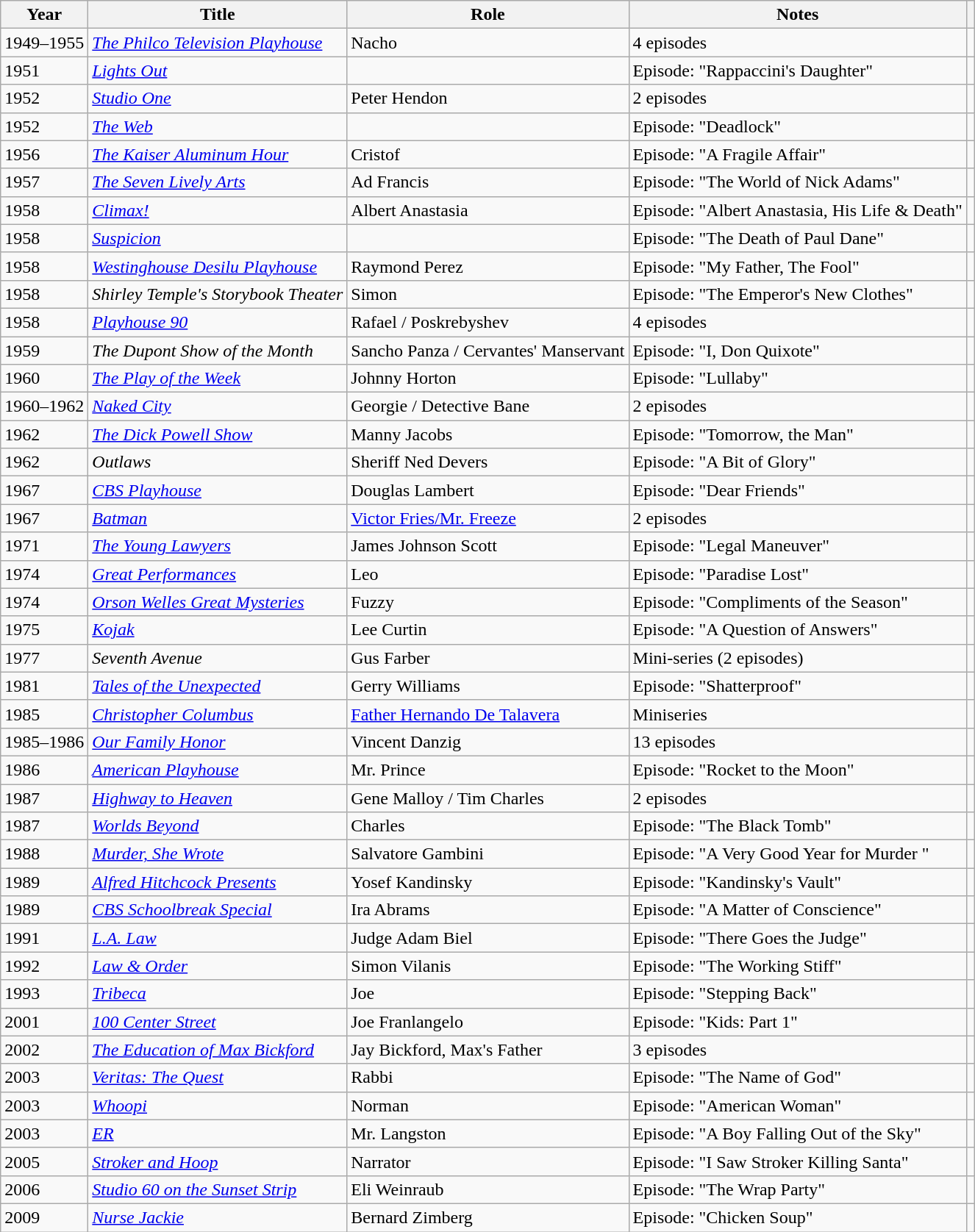<table class="wikitable sortable">
<tr>
<th>Year</th>
<th>Title</th>
<th>Role</th>
<th class=unsortable>Notes</th>
<th class="unsortable"></th>
</tr>
<tr>
<td>1949–1955</td>
<td><em><a href='#'>The Philco Television Playhouse</a></em></td>
<td>Nacho</td>
<td>4 episodes</td>
<td></td>
</tr>
<tr>
<td>1951</td>
<td><em><a href='#'>Lights Out</a></em></td>
<td></td>
<td>Episode: "Rappaccini's Daughter"</td>
<td></td>
</tr>
<tr>
<td>1952</td>
<td><em><a href='#'>Studio One</a></em></td>
<td>Peter Hendon</td>
<td>2 episodes</td>
<td></td>
</tr>
<tr>
<td>1952</td>
<td><em><a href='#'>The Web</a></em></td>
<td></td>
<td>Episode: "Deadlock"</td>
<td></td>
</tr>
<tr>
<td>1956</td>
<td><em><a href='#'>The Kaiser Aluminum Hour</a></em></td>
<td>Cristof</td>
<td>Episode: "A Fragile Affair"</td>
<td></td>
</tr>
<tr>
<td>1957</td>
<td><em><a href='#'>The Seven Lively Arts</a></em></td>
<td>Ad Francis</td>
<td>Episode: "The World of Nick Adams"</td>
<td></td>
</tr>
<tr>
<td>1958</td>
<td><em><a href='#'>Climax!</a></em></td>
<td>Albert Anastasia</td>
<td>Episode: "Albert Anastasia, His Life & Death"</td>
<td></td>
</tr>
<tr>
<td>1958</td>
<td><em><a href='#'>Suspicion</a></em></td>
<td></td>
<td>Episode: "The Death of Paul Dane"</td>
<td></td>
</tr>
<tr>
<td>1958</td>
<td><em><a href='#'>Westinghouse Desilu Playhouse</a></em></td>
<td>Raymond Perez</td>
<td>Episode: "My Father, The Fool"</td>
<td></td>
</tr>
<tr>
<td>1958</td>
<td><em>Shirley Temple's Storybook Theater</em></td>
<td>Simon</td>
<td>Episode: "The Emperor's New Clothes"</td>
<td></td>
</tr>
<tr>
<td>1958</td>
<td><em><a href='#'>Playhouse 90</a></em></td>
<td>Rafael / Poskrebyshev</td>
<td>4 episodes</td>
<td></td>
</tr>
<tr>
<td>1959</td>
<td><em>The Dupont Show of the Month</em></td>
<td>Sancho Panza / Cervantes' Manservant</td>
<td>Episode: "I, Don Quixote"</td>
<td></td>
</tr>
<tr>
<td>1960</td>
<td><em><a href='#'>The Play of the Week</a></em></td>
<td>Johnny Horton</td>
<td>Episode: "Lullaby"</td>
<td></td>
</tr>
<tr>
<td>1960–1962</td>
<td><em><a href='#'>Naked City</a></em></td>
<td>Georgie / Detective Bane</td>
<td>2 episodes</td>
<td></td>
</tr>
<tr>
<td>1962</td>
<td><em><a href='#'>The Dick Powell Show</a></em></td>
<td>Manny Jacobs</td>
<td>Episode: "Tomorrow, the Man"</td>
<td></td>
</tr>
<tr>
<td>1962</td>
<td><em>Outlaws</em></td>
<td>Sheriff Ned Devers</td>
<td>Episode: "A Bit of Glory"</td>
<td></td>
</tr>
<tr>
<td>1967</td>
<td><em><a href='#'>CBS Playhouse</a></em></td>
<td>Douglas Lambert</td>
<td>Episode: "Dear Friends"</td>
<td></td>
</tr>
<tr>
<td>1967</td>
<td><em><a href='#'>Batman</a></em></td>
<td><a href='#'>Victor Fries/Mr. Freeze</a></td>
<td>2 episodes</td>
<td></td>
</tr>
<tr>
<td>1971</td>
<td><em><a href='#'>The Young Lawyers</a></em></td>
<td>James Johnson Scott</td>
<td>Episode: "Legal Maneuver"</td>
<td></td>
</tr>
<tr>
<td>1974</td>
<td><em><a href='#'>Great Performances</a></em></td>
<td>Leo</td>
<td>Episode: "Paradise Lost"</td>
<td></td>
</tr>
<tr>
<td>1974</td>
<td><em><a href='#'>Orson Welles Great Mysteries</a></em></td>
<td>Fuzzy</td>
<td>Episode: "Compliments of the Season"</td>
<td></td>
</tr>
<tr>
<td>1975</td>
<td><em><a href='#'>Kojak</a></em></td>
<td>Lee Curtin</td>
<td>Episode: "A Question of Answers"</td>
<td></td>
</tr>
<tr>
<td>1977</td>
<td><em>Seventh Avenue</em></td>
<td>Gus Farber</td>
<td>Mini-series (2 episodes)</td>
<td></td>
</tr>
<tr>
<td>1981</td>
<td><em><a href='#'>Tales of the Unexpected</a></em></td>
<td>Gerry Williams</td>
<td>Episode: "Shatterproof"</td>
<td></td>
</tr>
<tr>
<td>1985</td>
<td><em><a href='#'>Christopher Columbus</a></em></td>
<td><a href='#'>Father Hernando De Talavera</a></td>
<td>Miniseries</td>
<td></td>
</tr>
<tr>
<td>1985–1986</td>
<td><em><a href='#'>Our Family Honor</a></em></td>
<td>Vincent Danzig</td>
<td>13 episodes</td>
<td></td>
</tr>
<tr>
<td>1986</td>
<td><em><a href='#'>American Playhouse</a></em></td>
<td>Mr. Prince</td>
<td>Episode: "Rocket to the Moon"</td>
<td></td>
</tr>
<tr>
<td>1987</td>
<td><em><a href='#'>Highway to Heaven</a></em></td>
<td>Gene Malloy / Tim Charles</td>
<td>2 episodes</td>
<td></td>
</tr>
<tr>
<td>1987</td>
<td><em><a href='#'>Worlds Beyond</a></em></td>
<td>Charles</td>
<td>Episode: "The Black Tomb"</td>
<td></td>
</tr>
<tr>
<td>1988</td>
<td><em><a href='#'>Murder, She Wrote</a></em></td>
<td>Salvatore Gambini</td>
<td>Episode: "A Very Good Year for Murder "</td>
<td></td>
</tr>
<tr>
<td>1989</td>
<td><em><a href='#'>Alfred Hitchcock Presents</a></em></td>
<td>Yosef Kandinsky</td>
<td>Episode: "Kandinsky's Vault"</td>
<td></td>
</tr>
<tr>
<td>1989</td>
<td><em><a href='#'>CBS Schoolbreak Special</a></em></td>
<td>Ira Abrams</td>
<td>Episode: "A Matter of Conscience"</td>
<td></td>
</tr>
<tr>
<td>1991</td>
<td><em><a href='#'>L.A. Law</a></em></td>
<td>Judge Adam Biel</td>
<td>Episode: "There Goes the Judge"</td>
<td></td>
</tr>
<tr>
<td>1992</td>
<td><em><a href='#'>Law & Order</a></em></td>
<td>Simon Vilanis</td>
<td>Episode: "The Working Stiff"</td>
<td></td>
</tr>
<tr>
<td>1993</td>
<td><em><a href='#'>Tribeca</a></em></td>
<td>Joe</td>
<td>Episode: "Stepping Back"</td>
<td></td>
</tr>
<tr>
<td>2001</td>
<td><em><a href='#'>100 Center Street</a></em></td>
<td>Joe Franlangelo</td>
<td>Episode: "Kids: Part 1"</td>
<td></td>
</tr>
<tr>
<td>2002</td>
<td><em><a href='#'>The Education of Max Bickford</a></em></td>
<td>Jay Bickford, Max's Father</td>
<td>3 episodes</td>
<td></td>
</tr>
<tr>
<td>2003</td>
<td><em><a href='#'>Veritas: The Quest</a></em></td>
<td>Rabbi</td>
<td>Episode: "The Name of God"</td>
<td></td>
</tr>
<tr>
<td>2003</td>
<td><em><a href='#'>Whoopi</a></em></td>
<td>Norman</td>
<td>Episode: "American Woman"</td>
<td></td>
</tr>
<tr>
<td>2003</td>
<td><em><a href='#'>ER</a></em></td>
<td>Mr. Langston</td>
<td>Episode: "A Boy Falling Out of the Sky"</td>
<td></td>
</tr>
<tr>
<td>2005</td>
<td><em><a href='#'>Stroker and Hoop</a></em></td>
<td>Narrator</td>
<td>Episode: "I Saw Stroker Killing Santa"</td>
<td></td>
</tr>
<tr>
<td>2006</td>
<td><em><a href='#'>Studio 60 on the Sunset Strip</a></em></td>
<td>Eli Weinraub</td>
<td>Episode: "The Wrap Party"</td>
<td></td>
</tr>
<tr>
<td>2009</td>
<td><em><a href='#'>Nurse Jackie</a></em></td>
<td>Bernard Zimberg</td>
<td>Episode: "Chicken Soup"</td>
<td></td>
</tr>
</table>
